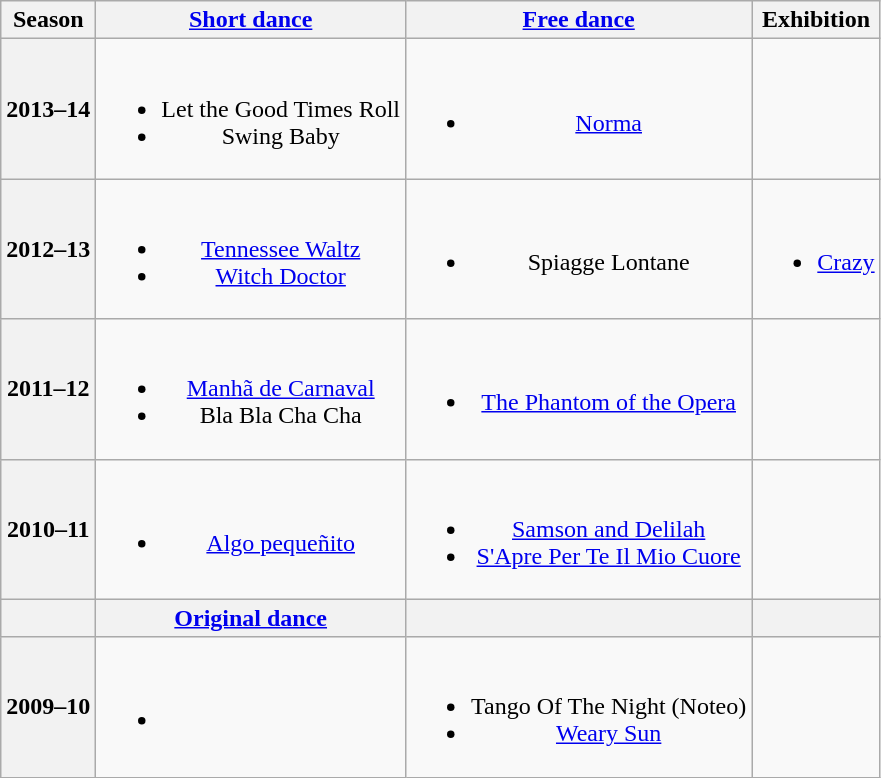<table class="wikitable" style="text-align:center">
<tr>
<th>Season</th>
<th><a href='#'>Short dance</a></th>
<th><a href='#'>Free dance</a></th>
<th>Exhibition</th>
</tr>
<tr>
<th>2013–14 <br></th>
<td><br><ul><li> Let the Good Times Roll</li><li> Swing Baby</li></ul></td>
<td><br><ul><li><a href='#'>Norma</a> <br></li></ul></td>
<td></td>
</tr>
<tr>
<th>2012–13 <br></th>
<td><br><ul><li><a href='#'>Tennessee Waltz</a> <br></li><li><a href='#'>Witch Doctor</a></li></ul></td>
<td><br><ul><li>Spiagge Lontane <br></li></ul></td>
<td><br><ul><li><a href='#'>Crazy</a> <br></li></ul></td>
</tr>
<tr>
<th>2011–12 <br></th>
<td><br><ul><li><a href='#'>Manhã de Carnaval</a> <br></li><li>Bla Bla Cha Cha <br></li></ul></td>
<td><br><ul><li><a href='#'>The Phantom of the Opera</a> <br></li></ul></td>
<td></td>
</tr>
<tr>
<th>2010–11 <br></th>
<td><br><ul><li><a href='#'>Algo pequeñito</a> <br></li></ul></td>
<td><br><ul><li><a href='#'>Samson and Delilah</a> <br></li><li><a href='#'>S'Apre Per Te Il Mio Cuore</a> <br></li></ul></td>
<td></td>
</tr>
<tr>
<th></th>
<th><a href='#'>Original dance</a></th>
<th></th>
<th></th>
</tr>
<tr>
<th>2009–10</th>
<td><br><ul><li></li></ul></td>
<td><br><ul><li>Tango Of The Night (Noteo) <br></li><li><a href='#'>Weary Sun</a> <br></li></ul></td>
<td></td>
</tr>
</table>
